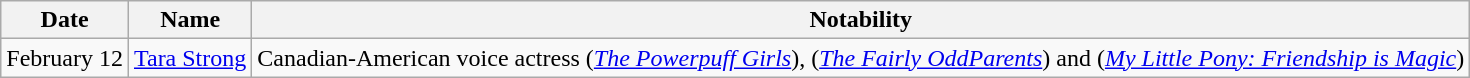<table class="wikitable">
<tr>
<th>Date</th>
<th>Name</th>
<th>Notability</th>
</tr>
<tr>
<td>February 12</td>
<td><a href='#'>Tara Strong</a></td>
<td>Canadian-American voice actress (<em><a href='#'>The Powerpuff Girls</a></em>), (<em><a href='#'>The Fairly OddParents</a></em>) and (<em><a href='#'>My Little Pony: Friendship is Magic</a></em>)</td>
</tr>
</table>
